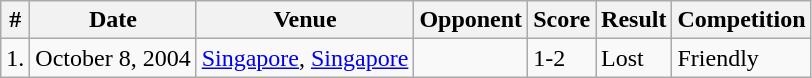<table class="wikitable">
<tr>
<th>#</th>
<th>Date</th>
<th>Venue</th>
<th>Opponent</th>
<th>Score</th>
<th>Result</th>
<th>Competition</th>
</tr>
<tr>
<td>1.</td>
<td>October 8, 2004</td>
<td><a href='#'>Singapore</a>, <a href='#'>Singapore</a></td>
<td></td>
<td>1-2</td>
<td>Lost</td>
<td>Friendly</td>
</tr>
</table>
